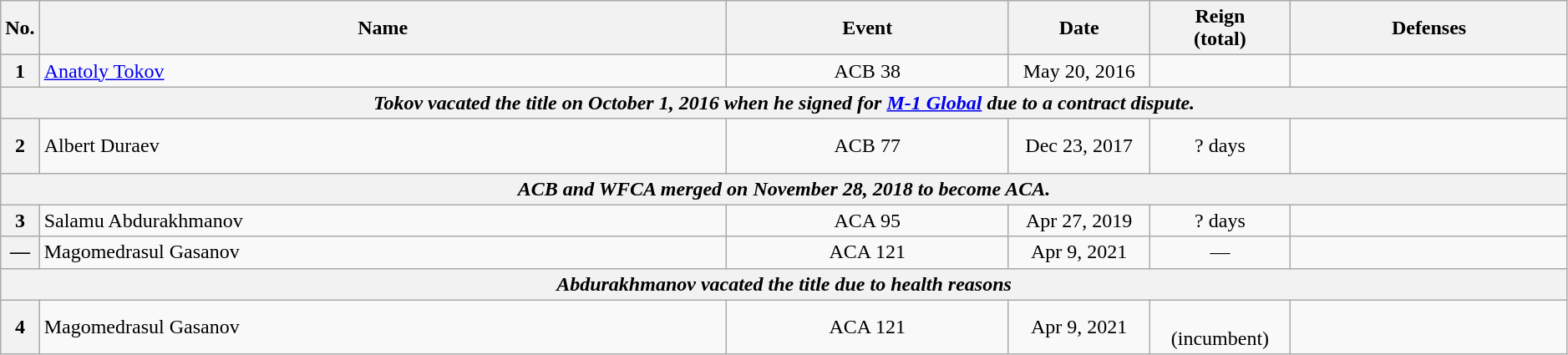<table class="wikitable" style="width:99%;">
<tr>
<th style="width:2%;">No.</th>
<th>Name</th>
<th>Event</th>
<th style="width:9%;">Date</th>
<th style="width:9%;">Reign<br>(total)</th>
<th>Defenses</th>
</tr>
<tr>
<th>1</th>
<td align=left> <a href='#'>Anatoly Tokov</a> <br></td>
<td align=center>ACB 38<br></td>
<td align=center>May 20, 2016</td>
<td align=center></td>
<td></td>
</tr>
<tr>
<th style="text-align:center;" colspan="6"><em>Tokov vacated the title on October 1, 2016 when he signed for <a href='#'>M-1 Global</a> due to a contract dispute.</em></th>
</tr>
<tr>
<th>2</th>
<td align=left> Albert Duraev<br></td>
<td align=center>ACB 77<br></td>
<td align=center>Dec 23, 2017</td>
<td align=center>? days</td>
<td><br><br></td>
</tr>
<tr>
<th style="text-align:center;" colspan="6"><em>ACB and WFCA merged on November 28, 2018 to become ACA.</em></th>
</tr>
<tr>
<th>3</th>
<td align=left> Salamu Abdurakhmanov <br></td>
<td align=center>ACA 95<br></td>
<td align=center>Apr 27, 2019</td>
<td align=center>? days</td>
<td><br></td>
</tr>
<tr>
<th>—</th>
<td align=left> Magomedrasul Gasanov<br></td>
<td align=center>ACA 121<br></td>
<td align=center>Apr 9, 2021</td>
<td align=center>—</td>
<td></td>
</tr>
<tr>
<th style="text-align:center;" colspan="6"><em>Abdurakhmanov vacated the title due to health reasons</em></th>
</tr>
<tr>
<th>4</th>
<td align=left> Magomedrasul Gasanov <br></td>
<td align=center>ACA 121<br></td>
<td align=center>Apr 9, 2021</td>
<td align=center><br>(incumbent)<br></td>
<td><br><br>
</td>
</tr>
</table>
